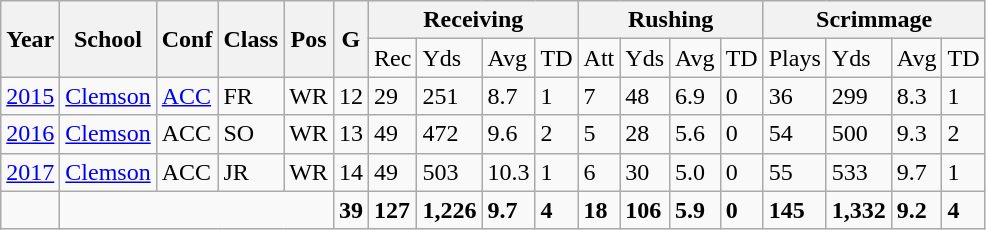<table class="wikitable">
<tr>
<th rowspan="2">Year</th>
<th rowspan="2">School</th>
<th rowspan="2">Conf</th>
<th rowspan="2">Class</th>
<th rowspan="2">Pos</th>
<th rowspan="2">G</th>
<th colspan="4" style="font-weight:bold;">Receiving</th>
<th colspan="4" style="font-weight:bold;">Rushing</th>
<th colspan="4" style="font-weight:bold;">Scrimmage</th>
</tr>
<tr>
<td>Rec</td>
<td>Yds</td>
<td>Avg</td>
<td>TD</td>
<td>Att</td>
<td>Yds</td>
<td>Avg</td>
<td>TD</td>
<td>Plays</td>
<td>Yds</td>
<td>Avg</td>
<td>TD</td>
</tr>
<tr>
<td><a href='#'>2015</a></td>
<td><a href='#'>Clemson</a></td>
<td><a href='#'>ACC</a></td>
<td>FR</td>
<td>WR</td>
<td>12</td>
<td>29</td>
<td>251</td>
<td>8.7</td>
<td>1</td>
<td>7</td>
<td>48</td>
<td>6.9</td>
<td>0</td>
<td>36</td>
<td>299</td>
<td>8.3</td>
<td>1</td>
</tr>
<tr>
<td><a href='#'>2016</a></td>
<td><a href='#'>Clemson</a></td>
<td>ACC</td>
<td>SO</td>
<td>WR</td>
<td>13</td>
<td>49</td>
<td>472</td>
<td>9.6</td>
<td>2</td>
<td>5</td>
<td>28</td>
<td>5.6</td>
<td>0</td>
<td>54</td>
<td>500</td>
<td>9.3</td>
<td>2</td>
</tr>
<tr>
<td><a href='#'>2017</a></td>
<td><a href='#'>Clemson</a></td>
<td>ACC</td>
<td>JR</td>
<td>WR</td>
<td>14</td>
<td>49</td>
<td>503</td>
<td>10.3</td>
<td>1</td>
<td>6</td>
<td>30</td>
<td>5.0</td>
<td>0</td>
<td>55</td>
<td>533</td>
<td>9.7</td>
<td>1</td>
</tr>
<tr>
<td style="font-weight:bold;"></td>
<td colspan="4" style="text-align:center; font-weight:bold;"></td>
<td style="font-weight:bold;">39</td>
<td style="font-weight:bold;">127</td>
<td style="font-weight:bold;">1,226</td>
<td style="font-weight:bold;">9.7</td>
<td style="font-weight:bold;">4</td>
<td style="font-weight:bold;">18</td>
<td style="font-weight:bold;">106</td>
<td style="font-weight:bold;">5.9</td>
<td style="font-weight:bold;">0</td>
<td style="font-weight:bold;">145</td>
<td style="font-weight:bold;">1,332</td>
<td style="font-weight:bold;">9.2</td>
<td style="font-weight:bold;">4</td>
</tr>
</table>
